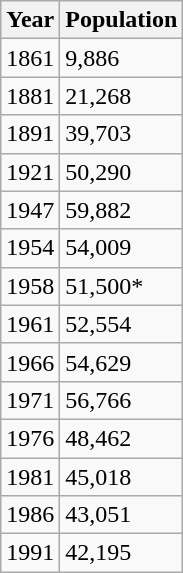<table class="wikitable">
<tr>
<th>Year</th>
<th>Population</th>
</tr>
<tr>
<td>1861</td>
<td>9,886</td>
</tr>
<tr>
<td>1881</td>
<td>21,268</td>
</tr>
<tr>
<td>1891</td>
<td>39,703</td>
</tr>
<tr>
<td>1921</td>
<td>50,290</td>
</tr>
<tr>
<td>1947</td>
<td>59,882</td>
</tr>
<tr>
<td>1954</td>
<td>54,009</td>
</tr>
<tr>
<td>1958</td>
<td>51,500*</td>
</tr>
<tr>
<td>1961</td>
<td>52,554</td>
</tr>
<tr>
<td>1966</td>
<td>54,629</td>
</tr>
<tr>
<td>1971</td>
<td>56,766</td>
</tr>
<tr>
<td>1976</td>
<td>48,462</td>
</tr>
<tr>
<td>1981</td>
<td>45,018</td>
</tr>
<tr>
<td>1986</td>
<td>43,051</td>
</tr>
<tr>
<td>1991</td>
<td>42,195</td>
</tr>
</table>
